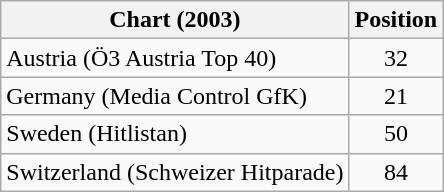<table class="wikitable sortable">
<tr>
<th>Chart (2003)</th>
<th>Position</th>
</tr>
<tr>
<td>Austria (Ö3 Austria Top 40)</td>
<td align="center">32</td>
</tr>
<tr>
<td>Germany (Media Control GfK)</td>
<td align="center">21</td>
</tr>
<tr>
<td>Sweden (Hitlistan)</td>
<td align="center">50</td>
</tr>
<tr>
<td>Switzerland (Schweizer Hitparade)</td>
<td align="center">84</td>
</tr>
</table>
